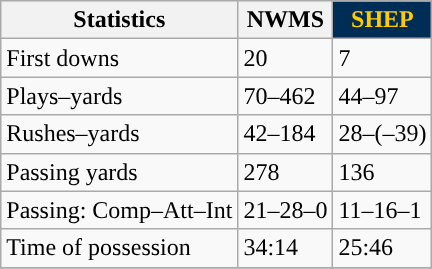<table class="wikitable" style="float: left;">
<tr>
<th>Statistics</th>
<th>NWMS</th>
<th style="background:#002D56; color:#FFCC00">SHEP</th>
</tr>
<tr>
<td>First downs</td>
<td>20</td>
<td>7</td>
</tr>
<tr>
<td>Plays–yards</td>
<td>70–462</td>
<td>44–97</td>
</tr>
<tr>
<td>Rushes–yards</td>
<td>42–184</td>
<td>28–(–39)</td>
</tr>
<tr>
<td>Passing yards</td>
<td>278</td>
<td>136</td>
</tr>
<tr>
<td>Passing: Comp–Att–Int</td>
<td>21–28–0</td>
<td>11–16–1</td>
</tr>
<tr>
<td>Time of possession</td>
<td>34:14</td>
<td>25:46</td>
</tr>
<tr>
</tr>
</table>
